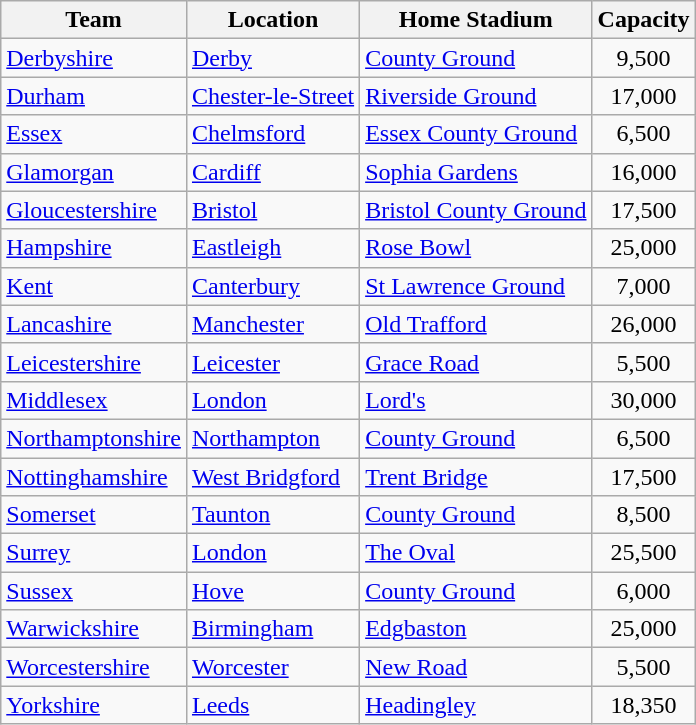<table class="wikitable sortable">
<tr>
<th>Team</th>
<th>Location</th>
<th>Home Stadium</th>
<th>Capacity</th>
</tr>
<tr>
<td><a href='#'>Derbyshire</a></td>
<td><a href='#'>Derby</a></td>
<td><a href='#'>County Ground</a></td>
<td style="text-align:center">9,500</td>
</tr>
<tr>
<td><a href='#'>Durham</a></td>
<td><a href='#'>Chester-le-Street</a></td>
<td><a href='#'>Riverside Ground</a></td>
<td style="text-align:center">17,000</td>
</tr>
<tr>
<td><a href='#'>Essex</a></td>
<td><a href='#'>Chelmsford</a></td>
<td><a href='#'>Essex County Ground</a></td>
<td style="text-align:center">6,500</td>
</tr>
<tr>
<td><a href='#'>Glamorgan</a></td>
<td><a href='#'>Cardiff</a></td>
<td><a href='#'>Sophia Gardens</a></td>
<td style="text-align:center">16,000</td>
</tr>
<tr>
<td><a href='#'>Gloucestershire</a></td>
<td><a href='#'>Bristol</a></td>
<td><a href='#'>Bristol County Ground</a></td>
<td style="text-align:center">17,500</td>
</tr>
<tr>
<td><a href='#'>Hampshire</a></td>
<td><a href='#'>Eastleigh</a></td>
<td><a href='#'>Rose Bowl</a></td>
<td style="text-align:center">25,000</td>
</tr>
<tr>
<td><a href='#'>Kent</a></td>
<td><a href='#'>Canterbury</a></td>
<td><a href='#'>St Lawrence Ground</a></td>
<td style="text-align:center">7,000</td>
</tr>
<tr>
<td><a href='#'>Lancashire</a></td>
<td><a href='#'>Manchester</a> </td>
<td><a href='#'>Old Trafford</a></td>
<td style="text-align:center">26,000</td>
</tr>
<tr>
<td><a href='#'>Leicestershire</a></td>
<td><a href='#'>Leicester</a></td>
<td><a href='#'>Grace Road</a></td>
<td style="text-align:center">5,500</td>
</tr>
<tr>
<td><a href='#'>Middlesex</a></td>
<td><a href='#'>London</a> </td>
<td><a href='#'>Lord's</a></td>
<td style="text-align:center">30,000</td>
</tr>
<tr>
<td><a href='#'>Northamptonshire</a></td>
<td><a href='#'>Northampton</a></td>
<td><a href='#'>County Ground</a></td>
<td style="text-align:center">6,500</td>
</tr>
<tr>
<td><a href='#'>Nottinghamshire</a></td>
<td><a href='#'>West Bridgford</a></td>
<td><a href='#'>Trent Bridge</a></td>
<td style="text-align:center">17,500</td>
</tr>
<tr>
<td><a href='#'>Somerset</a></td>
<td><a href='#'>Taunton</a></td>
<td><a href='#'>County Ground</a></td>
<td style="text-align:center">8,500</td>
</tr>
<tr>
<td><a href='#'>Surrey</a></td>
<td><a href='#'>London</a> </td>
<td><a href='#'>The Oval</a></td>
<td style="text-align:center">25,500</td>
</tr>
<tr>
<td><a href='#'>Sussex</a></td>
<td><a href='#'>Hove</a></td>
<td><a href='#'>County Ground</a></td>
<td style="text-align:center">6,000</td>
</tr>
<tr>
<td><a href='#'>Warwickshire</a></td>
<td><a href='#'>Birmingham</a></td>
<td><a href='#'>Edgbaston</a></td>
<td style="text-align:center">25,000</td>
</tr>
<tr>
<td><a href='#'>Worcestershire</a></td>
<td><a href='#'>Worcester</a></td>
<td><a href='#'>New Road</a></td>
<td style="text-align:center">5,500</td>
</tr>
<tr>
<td><a href='#'>Yorkshire</a></td>
<td><a href='#'>Leeds</a></td>
<td><a href='#'>Headingley</a></td>
<td style="text-align:center">18,350</td>
</tr>
</table>
